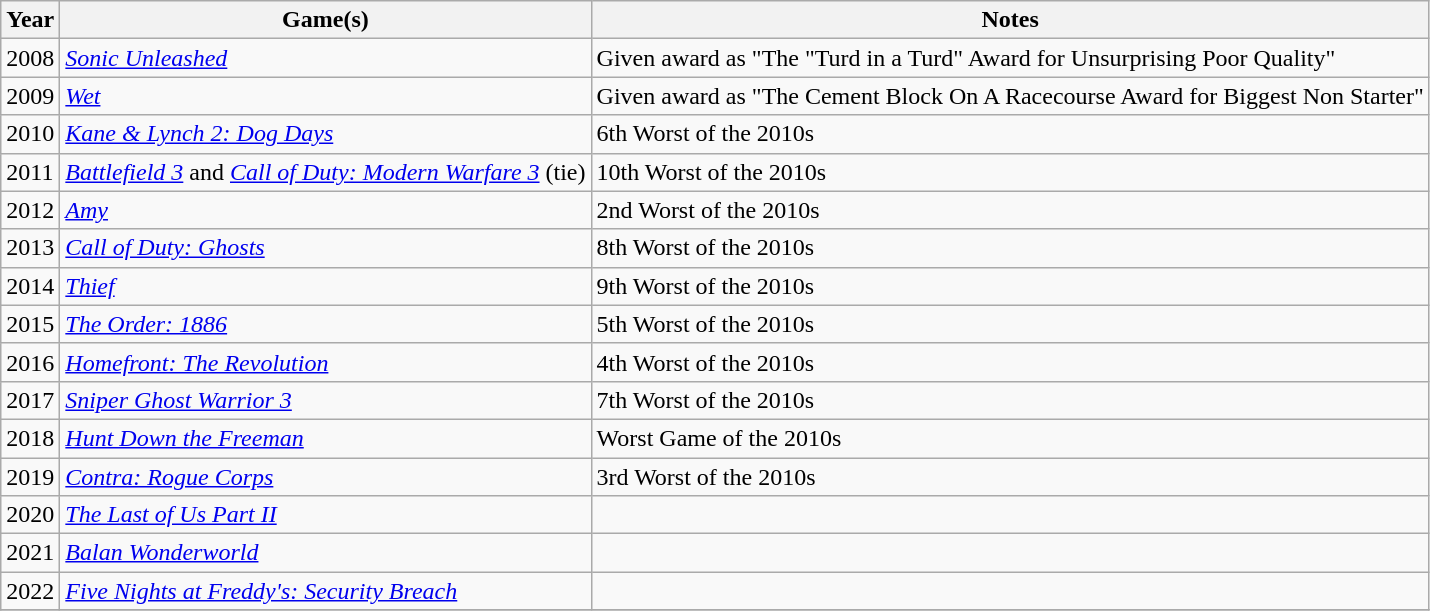<table class="wikitable">
<tr>
<th>Year</th>
<th>Game(s)</th>
<th>Notes</th>
</tr>
<tr>
<td>2008</td>
<td><em><a href='#'>Sonic Unleashed</a></em></td>
<td>Given award as "The "Turd in a Turd" Award for Unsurprising Poor Quality"</td>
</tr>
<tr>
<td>2009</td>
<td><em><a href='#'>Wet</a></em></td>
<td>Given award as "The Cement Block On A Racecourse Award for Biggest Non Starter"</td>
</tr>
<tr>
<td>2010</td>
<td><em><a href='#'>Kane & Lynch 2: Dog Days</a></em></td>
<td>6th Worst of the 2010s</td>
</tr>
<tr>
<td>2011</td>
<td><em><a href='#'>Battlefield 3</a></em> and <em><a href='#'>Call of Duty: Modern Warfare 3</a></em> (tie)</td>
<td>10th Worst of the 2010s</td>
</tr>
<tr>
<td>2012</td>
<td><em><a href='#'>Amy</a></em></td>
<td>2nd Worst of the 2010s</td>
</tr>
<tr>
<td>2013</td>
<td><em><a href='#'>Call of Duty: Ghosts</a></em></td>
<td>8th Worst of the 2010s</td>
</tr>
<tr>
<td>2014</td>
<td><em><a href='#'>Thief</a></em></td>
<td>9th Worst of the 2010s</td>
</tr>
<tr>
<td>2015</td>
<td><em><a href='#'>The Order: 1886</a></em></td>
<td>5th Worst of the 2010s</td>
</tr>
<tr>
<td>2016</td>
<td><em><a href='#'>Homefront: The Revolution</a></em></td>
<td>4th Worst of the 2010s</td>
</tr>
<tr>
<td>2017</td>
<td><em><a href='#'>Sniper Ghost Warrior 3</a></em></td>
<td>7th Worst of the 2010s</td>
</tr>
<tr>
<td>2018</td>
<td><em><a href='#'>Hunt Down the Freeman</a></em></td>
<td>Worst Game of the 2010s</td>
</tr>
<tr>
<td>2019</td>
<td><em><a href='#'>Contra: Rogue Corps</a></em></td>
<td>3rd Worst of the 2010s</td>
</tr>
<tr>
<td>2020</td>
<td><em><a href='#'>The Last of Us Part II</a></em></td>
<td></td>
</tr>
<tr>
<td>2021</td>
<td><em><a href='#'>Balan Wonderworld</a></em></td>
<td></td>
</tr>
<tr>
<td>2022</td>
<td><em><a href='#'>Five Nights at Freddy's: Security Breach</a></em></td>
<td></td>
</tr>
<tr>
</tr>
</table>
